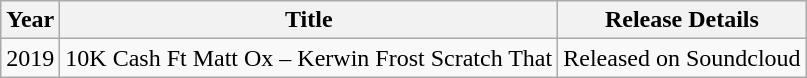<table class="wikitable">
<tr>
<th>Year</th>
<th>Title</th>
<th>Release Details</th>
</tr>
<tr>
<td>2019</td>
<td>10K Cash Ft Matt Ox – Kerwin Frost Scratch That</td>
<td>Released on Soundcloud</td>
</tr>
</table>
